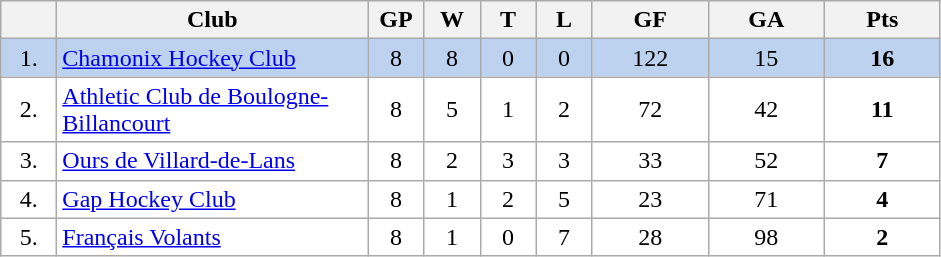<table class="wikitable">
<tr>
<th width="30"></th>
<th width="200">Club</th>
<th width="30">GP</th>
<th width="30">W</th>
<th width="30">T</th>
<th width="30">L</th>
<th width="70">GF</th>
<th width="70">GA</th>
<th width="70">Pts</th>
</tr>
<tr bgcolor="#BCD2EE" align="center">
<td>1.</td>
<td align="left"><a href='#'>Chamonix Hockey Club</a></td>
<td>8</td>
<td>8</td>
<td>0</td>
<td>0</td>
<td>122</td>
<td>15</td>
<td><strong>16</strong></td>
</tr>
<tr bgcolor="#FFFFFF" align="center">
<td>2.</td>
<td align="left"><a href='#'>Athletic Club de Boulogne-Billancourt</a></td>
<td>8</td>
<td>5</td>
<td>1</td>
<td>2</td>
<td>72</td>
<td>42</td>
<td><strong>11</strong></td>
</tr>
<tr bgcolor="#FFFFFF" align="center">
<td>3.</td>
<td align="left"><a href='#'>Ours de Villard-de-Lans</a></td>
<td>8</td>
<td>2</td>
<td>3</td>
<td>3</td>
<td>33</td>
<td>52</td>
<td><strong>7</strong></td>
</tr>
<tr bgcolor="#FFFFFF" align="center">
<td>4.</td>
<td align="left"><a href='#'>Gap Hockey Club</a></td>
<td>8</td>
<td>1</td>
<td>2</td>
<td>5</td>
<td>23</td>
<td>71</td>
<td><strong>4</strong></td>
</tr>
<tr bgcolor="#FFFFFF" align="center">
<td>5.</td>
<td align="left"><a href='#'>Français Volants</a></td>
<td>8</td>
<td>1</td>
<td>0</td>
<td>7</td>
<td>28</td>
<td>98</td>
<td><strong>2</strong></td>
</tr>
</table>
